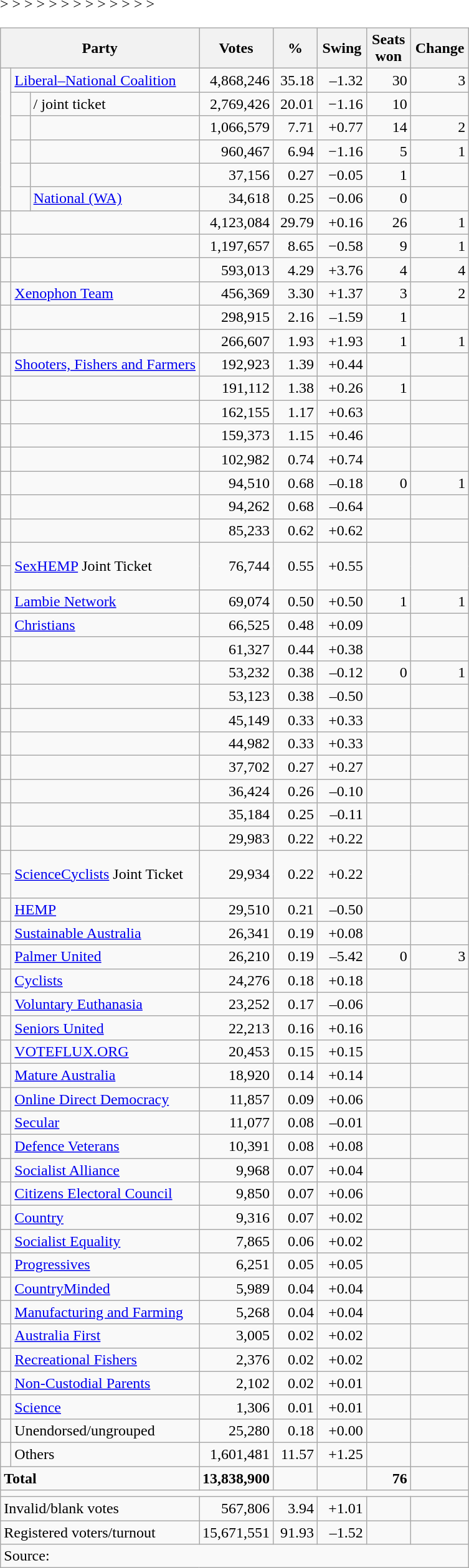<table class="wikitable" style="text-align:right; margin-bottom:0">
<tr>
<th colspan="3">Party</th>
<th style="width:70px; text-align:center;">Votes</th>
<th style="width:40px; text-align:center;">%</th>
<th style="width:45px; text-align:center;">Swing</th>
<th style="width:40px; text-align:center;">Seats won</th>
<th style="width:55px; text-align:center;">Change</th>
</tr>
<tr>
<td rowspan=6> </td>
<td colspan=2 align=left><a href='#'>Liberal–National Coalition</a></td>
<td>4,868,246</td>
<td>35.18</td>
<td>–1.32</td>
<td>30</td>
<td> 3</td>
</tr>
<tr>
<td> </td>
<td align=left>/ joint ticket</td>
<td>2,769,426</td>
<td>20.01</td>
<td>−1.16</td>
<td>10</td>
<td></td>
</tr>
<tr>
<td> </td>
<td align=left></td>
<td>1,066,579</td>
<td>7.71</td>
<td>+0.77</td>
<td>14</td>
<td> 2</td>
</tr>
<tr>
<td> </td>
<td align=left></td>
<td>960,467</td>
<td>6.94</td>
<td>−1.16</td>
<td>5</td>
<td> 1</td>
</tr>
<tr>
<td> </td>
<td align=left></td>
<td>37,156</td>
<td>0.27</td>
<td>−0.05</td>
<td>1</td>
<td></td>
</tr>
<tr>
<td> </td>
<td align=left><a href='#'>National (WA)</a></td>
<td>34,618</td>
<td>0.25</td>
<td>−0.06</td>
<td>0</td>
<td></td>
</tr>
<tr>
<td> </td>
<td colspan=2 align=left></td>
<td>4,123,084</td>
<td>29.79</td>
<td>+0.16</td>
<td>26</td>
<td> 1</td>
</tr>
<tr>
<td> </td>
<td colspan=2 align=left></td>
<td>1,197,657</td>
<td>8.65</td>
<td>−0.58</td>
<td>9</td>
<td> 1</td>
</tr>
<tr>
<td> </td>
<td colspan=2 align=left></td>
<td align=right>593,013</td>
<td align=right>4.29</td>
<td align=right>+3.76</td>
<td align=right>4</td>
<td align=right> 4</td>
</tr>
<tr>
<td> </td>
<td colspan=2 align=left><a href='#'>Xenophon Team</a></td>
<td align=right>456,369</td>
<td align=right>3.30</td>
<td align=right>+1.37</td>
<td align=right>3</td>
<td align=right> 2</td>
</tr>
<tr>
<td> </td>
<td colspan=2 align=left></td>
<td align=right>298,915</td>
<td align=right>2.16</td>
<td align=right>–1.59</td>
<td align=right>1</td>
<td align=right></td>
</tr>
<tr>
<td> </td>
<td colspan=2 align=left></td>
<td align=right>266,607</td>
<td align=right>1.93</td>
<td align=right>+1.93</td>
<td align=right>1</td>
<td align=right> 1</td>
</tr>
<tr <noinclude>>
<td> </td>
<td colspan=2 align=left><a href='#'>Shooters, Fishers and Farmers</a></td>
<td align=right>192,923</td>
<td align=right>1.39</td>
<td align=right>+0.44</td>
<td align=right></td>
<td align=right></td>
</tr>
<tr </noinclude>>
<td> </td>
<td colspan=2 align=left></td>
<td align=right>191,112</td>
<td align=right>1.38</td>
<td align=right>+0.26</td>
<td align=right>1</td>
<td align=right></td>
</tr>
<tr <noinclude>>
<td> </td>
<td colspan=2 align=left></td>
<td align=right>162,155</td>
<td align=right>1.17</td>
<td align=right>+0.63</td>
<td align=right></td>
<td align=right></td>
</tr>
<tr>
<td> </td>
<td colspan=2 align=left></td>
<td align=right>159,373</td>
<td align=right>1.15</td>
<td align=right>+0.46</td>
<td align=right></td>
<td align=right></td>
</tr>
<tr>
<td> </td>
<td colspan=2 align=left></td>
<td align=right>102,982</td>
<td align=right>0.74</td>
<td align=right>+0.74</td>
<td align=right></td>
<td align=right></td>
</tr>
<tr </noinclude>>
<td> </td>
<td colspan=2 align=left></td>
<td align=right>94,510</td>
<td align=right>0.68</td>
<td align=right>–0.18</td>
<td align=right>0</td>
<td align=right> 1</td>
</tr>
<tr <noinclude>>
<td> </td>
<td colspan=2 align=left></td>
<td align=right>94,262</td>
<td align=right>0.68</td>
<td align=right>–0.64</td>
<td align=right></td>
<td align=right></td>
</tr>
<tr>
<td> </td>
<td colspan=2 align=left></td>
<td align=right>85,233</td>
<td align=right>0.62</td>
<td align=right>+0.62</td>
<td align=right></td>
<td align=right></td>
</tr>
<tr>
<td> </td>
<td rowspan=2 colspan=2 align=left><a href='#'>Sex</a><a href='#'>HEMP</a> Joint Ticket</td>
<td rowspan=2 align=right>76,744</td>
<td rowspan=2 align=right>0.55</td>
<td rowspan=2 align=right>+0.55</td>
<td rowspan=2 align=right></td>
<td rowspan=2 align=right></td>
</tr>
<tr>
<td> </td>
</tr>
<tr </noinclude>>
<td> </td>
<td colspan=2 align=left><a href='#'>Lambie Network</a></td>
<td align=right>69,074</td>
<td align=right>0.50</td>
<td align=right>+0.50</td>
<td align=right>1</td>
<td align=right> 1</td>
</tr>
<tr <noinclude>>
<td> </td>
<td colspan=2 align=left><a href='#'>Christians</a></td>
<td align=right>66,525</td>
<td align=right>0.48</td>
<td align=right>+0.09</td>
<td align=right></td>
<td align=right></td>
</tr>
<tr>
<td> </td>
<td colspan=2 align=left></td>
<td align=right>61,327</td>
<td align=right>0.44</td>
<td align=right>+0.38</td>
<td align=right></td>
<td align=right></td>
</tr>
<tr </noinclude>>
<td> </td>
<td colspan=2 align=left></td>
<td align=right>53,232</td>
<td align=right>0.38</td>
<td align=right>–0.12</td>
<td align=right>0</td>
<td align=right> 1</td>
</tr>
<tr <noinclude>>
<td> </td>
<td colspan=2 align=left></td>
<td align=right>53,123</td>
<td align=right>0.38</td>
<td align=right>–0.50</td>
<td align=right></td>
<td align=right></td>
</tr>
<tr>
<td> </td>
<td colspan=2 align=left></td>
<td align=right>45,149</td>
<td align=right>0.33</td>
<td align=right>+0.33</td>
<td align=right></td>
<td align=right></td>
</tr>
<tr>
<td> </td>
<td colspan=2 align=left></td>
<td align=right>44,982</td>
<td align=right>0.33</td>
<td align=right>+0.33</td>
<td align=right></td>
<td align=right></td>
</tr>
<tr>
<td> </td>
<td colspan=2 align=left></td>
<td align=right>37,702</td>
<td align=right>0.27</td>
<td align=right>+0.27</td>
<td align=right></td>
<td align=right></td>
</tr>
<tr>
<td> </td>
<td colspan=2 align=left></td>
<td align=right>36,424</td>
<td align=right>0.26</td>
<td align=right>–0.10</td>
<td align=right></td>
<td align=right></td>
</tr>
<tr>
<td> </td>
<td colspan=2 align=left></td>
<td align=right>35,184</td>
<td align=right>0.25</td>
<td align=right>–0.11</td>
<td align=right></td>
<td align=right></td>
</tr>
<tr>
<td> </td>
<td colspan=2 align=left></td>
<td align=right>29,983</td>
<td align=right>0.22</td>
<td align=right>+0.22</td>
<td align=right></td>
<td align=right></td>
</tr>
<tr>
<td> </td>
<td rowspan=2 colspan=2 align=left><a href='#'>Science</a><a href='#'>Cyclists</a> Joint Ticket</td>
<td rowspan=2 align=right>29,934</td>
<td rowspan=2 align=right>0.22</td>
<td rowspan=2 align=right>+0.22</td>
<td rowspan=2 align=right></td>
<td rowspan=2 align=right></td>
</tr>
<tr>
<td> </td>
</tr>
<tr>
<td> </td>
<td colspan=2 align=left><a href='#'>HEMP</a></td>
<td align=right>29,510</td>
<td align=right>0.21</td>
<td align=right>–0.50</td>
<td align=right></td>
<td align=right></td>
</tr>
<tr>
<td> </td>
<td colspan=2 align=left><a href='#'>Sustainable Australia</a></td>
<td align=right>26,341</td>
<td align=right>0.19</td>
<td align=right>+0.08</td>
<td align=right></td>
<td align=right></td>
</tr>
<tr </noinclude>>
<td> </td>
<td colspan=2 align=left><a href='#'>Palmer United</a></td>
<td align=right>26,210</td>
<td align=right>0.19</td>
<td align=right>–5.42</td>
<td align=right>0</td>
<td align=right> 3</td>
</tr>
<tr <noinclude>>
<td> </td>
<td colspan=2 align=left><a href='#'>Cyclists</a></td>
<td align=right>24,276</td>
<td align=right>0.18</td>
<td align=right>+0.18</td>
<td align=right></td>
<td align=right></td>
</tr>
<tr>
<td> </td>
<td colspan=2 align=left><a href='#'>Voluntary Euthanasia</a></td>
<td align=right>23,252</td>
<td align=right>0.17</td>
<td align=right>–0.06</td>
<td align=right></td>
<td align=right></td>
</tr>
<tr>
<td> </td>
<td colspan=2 align=left><a href='#'>Seniors United</a></td>
<td align=right>22,213</td>
<td align=right>0.16</td>
<td align=right>+0.16</td>
<td align=right></td>
<td align=right></td>
</tr>
<tr>
<td> </td>
<td colspan=2 align=left><a href='#'>VOTEFLUX.ORG</a></td>
<td align=right>20,453</td>
<td align=right>0.15</td>
<td align=right>+0.15</td>
<td align=right></td>
<td align=right></td>
</tr>
<tr>
<td> </td>
<td colspan=2 align=left><a href='#'>Mature Australia</a></td>
<td align=right>18,920</td>
<td align=right>0.14</td>
<td align=right>+0.14</td>
<td align=right></td>
<td align=right></td>
</tr>
<tr>
<td> </td>
<td colspan=2 align=left><a href='#'>Online Direct Democracy</a></td>
<td align=right>11,857</td>
<td align=right>0.09</td>
<td align=right>+0.06</td>
<td align=right></td>
<td align=right></td>
</tr>
<tr>
<td> </td>
<td colspan=2 align=left><a href='#'>Secular</a></td>
<td align=right>11,077</td>
<td align=right>0.08</td>
<td align=right>–0.01</td>
<td align=right></td>
<td align=right></td>
</tr>
<tr>
<td> </td>
<td colspan=2 align=left><a href='#'>Defence Veterans</a></td>
<td align=right>10,391</td>
<td align=right>0.08</td>
<td align=right>+0.08</td>
<td align=right></td>
<td align=right></td>
</tr>
<tr>
<td> </td>
<td colspan=2 align=left><a href='#'>Socialist Alliance</a></td>
<td align=right>9,968</td>
<td align=right>0.07</td>
<td align=right>+0.04</td>
<td align=right></td>
<td align=right></td>
</tr>
<tr>
<td> </td>
<td colspan=2 align=left><a href='#'>Citizens Electoral Council</a></td>
<td align=right>9,850</td>
<td align=right>0.07</td>
<td align=right>+0.06</td>
<td align=right></td>
<td align=right></td>
</tr>
<tr>
<td> </td>
<td colspan=2 align=left><a href='#'>Country</a></td>
<td align=right>9,316</td>
<td align=right>0.07</td>
<td align=right>+0.02</td>
<td align=right></td>
<td align=right></td>
</tr>
<tr>
<td> </td>
<td colspan=2 align=left><a href='#'>Socialist Equality</a></td>
<td align=right>7,865</td>
<td align=right>0.06</td>
<td align=right>+0.02</td>
<td align=right></td>
<td align=right></td>
</tr>
<tr>
<td> </td>
<td colspan=2 align=left><a href='#'>Progressives</a></td>
<td align=right>6,251</td>
<td align=right>0.05</td>
<td align=right>+0.05</td>
<td align=right></td>
<td align=right></td>
</tr>
<tr>
<td> </td>
<td colspan=2 align=left><a href='#'>CountryMinded</a></td>
<td align=right>5,989</td>
<td align=right>0.04</td>
<td align=right>+0.04</td>
<td align=right></td>
<td align=right></td>
</tr>
<tr>
<td> </td>
<td colspan=2 align=left><a href='#'>Manufacturing and Farming</a></td>
<td align=right>5,268</td>
<td align=right>0.04</td>
<td align=right>+0.04</td>
<td align=right></td>
<td align=right></td>
</tr>
<tr>
<td> </td>
<td colspan=2 align=left><a href='#'>Australia First</a></td>
<td align=right>3,005</td>
<td align=right>0.02</td>
<td align=right>+0.02</td>
<td align=right></td>
<td align=right></td>
</tr>
<tr>
<td> </td>
<td colspan=2 align=left><a href='#'>Recreational Fishers</a></td>
<td align=right>2,376</td>
<td align=right>0.02</td>
<td align=right>+0.02</td>
<td align=right></td>
<td align=right></td>
</tr>
<tr>
<td> </td>
<td colspan=2 align=left><a href='#'>Non-Custodial Parents</a></td>
<td align=right>2,102</td>
<td align=right>0.02</td>
<td align=right>+0.01</td>
<td align=right></td>
<td align=right></td>
</tr>
<tr>
<td> </td>
<td colspan=2 align=left><a href='#'>Science</a></td>
<td align=right>1,306</td>
<td align=right>0.01</td>
<td align=right>+0.01</td>
<td align=right></td>
<td align=right></td>
</tr>
<tr>
<td> </td>
<td colspan=2 align=left>Unendorsed/ungrouped</td>
<td align=right>25,280</td>
<td align=right>0.18</td>
<td align=right>+0.00</td>
<td align=right></td>
<td align=right></td>
</tr>
<tr </noinclude><includeonly>>
<td> </td>
<td colspan=2 align=left>Others</td>
<td align=right>1,601,481</td>
<td align=right>11.57</td>
<td align=right>+1.25</td>
<td align=right></td>
<td align=right></td>
</tr>
<tr </includeonly>>
<td colspan=3 align=left><strong>Total</strong></td>
<td align=right><strong>13,838,900</strong></td>
<td align=right> </td>
<td align=right> </td>
<td align=right><strong>76</strong></td>
<td align=right></td>
</tr>
<tr>
<td colspan=8></td>
</tr>
<tr>
<td colspan=3 align=left>Invalid/blank votes</td>
<td align=right>567,806</td>
<td align=right>3.94</td>
<td align=right>+1.01</td>
<td align=right></td>
<td align=right></td>
</tr>
<tr>
<td colspan=3 align=left>Registered voters/turnout</td>
<td align=right>15,671,551</td>
<td align=right>91.93</td>
<td align=right>–1.52</td>
<td align=right></td>
<td align=right></td>
</tr>
<tr>
<td colspan=8 align=left>Source: </td>
</tr>
</table>
